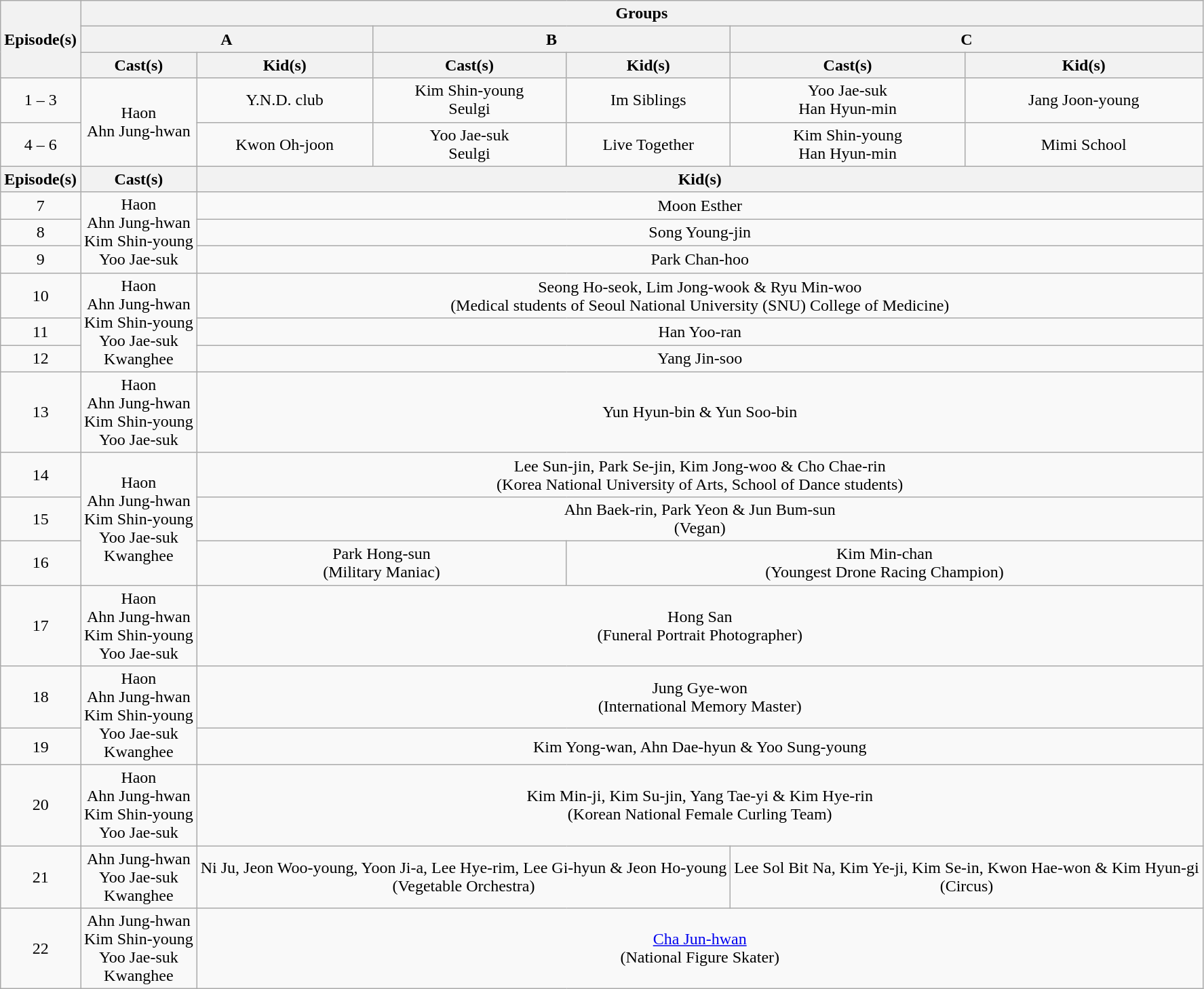<table class="wikitable" style="text-align:center">
<tr>
<th rowspan="3">Episode(s)</th>
<th colspan="6">Groups</th>
</tr>
<tr>
<th colspan="2">A</th>
<th colspan="2">B</th>
<th colspan="2">C</th>
</tr>
<tr>
<th>Cast(s)</th>
<th>Kid(s)</th>
<th>Cast(s)</th>
<th>Kid(s)</th>
<th>Cast(s)</th>
<th>Kid(s)</th>
</tr>
<tr>
<td>1 – 3</td>
<td rowspan="2">Haon<br>Ahn Jung-hwan</td>
<td>Y.N.D. club</td>
<td>Kim Shin-young<br>Seulgi</td>
<td>Im Siblings</td>
<td>Yoo Jae-suk<br>Han Hyun-min</td>
<td>Jang Joon-young</td>
</tr>
<tr>
<td>4 – 6</td>
<td>Kwon Oh-joon</td>
<td>Yoo Jae-suk<br>Seulgi</td>
<td>Live Together</td>
<td>Kim Shin-young<br>Han Hyun-min</td>
<td>Mimi School</td>
</tr>
<tr>
<th>Episode(s)</th>
<th>Cast(s)</th>
<th colspan="5">Kid(s)</th>
</tr>
<tr>
<td>7</td>
<td rowspan="3">Haon<br>Ahn Jung-hwan<br>Kim Shin-young<br>Yoo Jae-suk</td>
<td colspan="5">Moon Esther</td>
</tr>
<tr>
<td>8</td>
<td colspan="5">Song Young-jin</td>
</tr>
<tr>
<td>9</td>
<td colspan="5">Park Chan-hoo</td>
</tr>
<tr>
<td>10</td>
<td rowspan=3>Haon<br>Ahn Jung-hwan<br>Kim Shin-young<br>Yoo Jae-suk<br>Kwanghee</td>
<td colspan="5">Seong Ho-seok, Lim Jong-wook & Ryu Min-woo<br>(Medical students of Seoul National University (SNU) College of Medicine)</td>
</tr>
<tr>
<td>11</td>
<td colspan="5">Han Yoo-ran</td>
</tr>
<tr>
<td>12</td>
<td colspan="5">Yang Jin-soo</td>
</tr>
<tr>
<td>13</td>
<td>Haon<br>Ahn Jung-hwan<br>Kim Shin-young<br>Yoo Jae-suk</td>
<td colspan=5>Yun Hyun-bin & Yun Soo-bin</td>
</tr>
<tr>
<td>14</td>
<td rowspan=3>Haon<br>Ahn Jung-hwan<br>Kim Shin-young<br>Yoo Jae-suk<br>Kwanghee</td>
<td colspan=5>Lee Sun-jin, Park Se-jin, Kim Jong-woo & Cho Chae-rin<br>(Korea National University of Arts, School of Dance students)</td>
</tr>
<tr>
<td>15</td>
<td colspan=5>Ahn Baek-rin, Park Yeon & Jun Bum-sun<br>(Vegan)</td>
</tr>
<tr>
<td>16</td>
<td colspan=2>Park Hong-sun<br>(Military Maniac)</td>
<td colspan=3>Kim Min-chan<br>(Youngest Drone Racing Champion)</td>
</tr>
<tr>
<td>17</td>
<td>Haon<br>Ahn Jung-hwan<br>Kim Shin-young<br>Yoo Jae-suk</td>
<td colspan=5>Hong San<br>(Funeral Portrait Photographer)</td>
</tr>
<tr>
<td>18</td>
<td rowspan=2>Haon<br>Ahn Jung-hwan<br>Kim Shin-young<br>Yoo Jae-suk<br>Kwanghee</td>
<td colspan=5>Jung Gye-won<br>(International Memory Master)</td>
</tr>
<tr>
<td>19</td>
<td colspan=5>Kim Yong-wan, Ahn Dae-hyun & Yoo Sung-young</td>
</tr>
<tr>
<td>20</td>
<td>Haon<br>Ahn Jung-hwan<br>Kim Shin-young<br>Yoo Jae-suk</td>
<td colspan=5>Kim Min-ji, Kim Su-jin, Yang Tae-yi & Kim Hye-rin<br>(Korean National Female Curling Team)</td>
</tr>
<tr>
<td>21</td>
<td>Ahn Jung-hwan<br>Yoo Jae-suk<br>Kwanghee</td>
<td colspan=3>Ni Ju, Jeon Woo-young, Yoon Ji-a, Lee Hye-rim, Lee Gi-hyun & Jeon Ho-young<br>(Vegetable Orchestra)</td>
<td colspan=2>Lee Sol Bit Na, Kim Ye-ji, Kim Se-in, Kwon Hae-won & Kim Hyun-gi<br>(Circus)</td>
</tr>
<tr>
<td>22</td>
<td>Ahn Jung-hwan<br>Kim Shin-young<br>Yoo Jae-suk<br>Kwanghee</td>
<td colspan=5><a href='#'>Cha Jun-hwan</a><br>(National Figure Skater)</td>
</tr>
</table>
